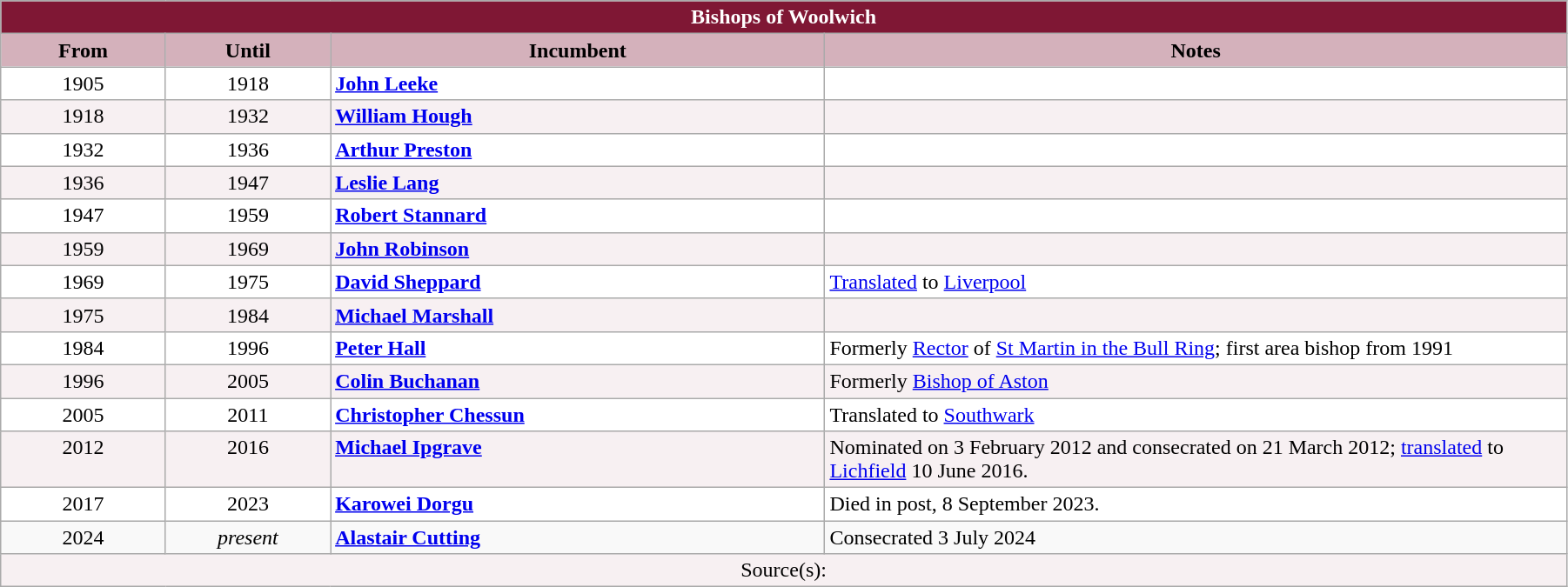<table class="wikitable" style="width:95%;" border="1" cellpadding="2">
<tr>
<th colspan="4" style="background-color: #7F1734; color: white;">Bishops of Woolwich</th>
</tr>
<tr valign=top>
<th style="background-color:#D4B1BB" width="10%">From</th>
<th style="background-color:#D4B1BB" width="10%">Until</th>
<th style="background-color:#D4B1BB" width="30%">Incumbent</th>
<th style="background-color:#D4B1BB" width="45%">Notes</th>
</tr>
<tr valign=top bgcolor="white">
<td align="center">1905</td>
<td align="center">1918</td>
<td><strong><a href='#'>John Leeke</a></strong></td>
<td></td>
</tr>
<tr valign=top bgcolor="#F7F0F2">
<td align="center">1918</td>
<td align="center">1932</td>
<td><strong><a href='#'>William Hough</a></strong></td>
<td></td>
</tr>
<tr valign=top bgcolor="white">
<td align="center">1932</td>
<td align="center">1936</td>
<td><strong><a href='#'>Arthur Preston</a></strong></td>
<td></td>
</tr>
<tr valign=top bgcolor="#F7F0F2">
<td align="center">1936</td>
<td align="center">1947</td>
<td><strong><a href='#'>Leslie Lang</a></strong></td>
<td></td>
</tr>
<tr valign=top bgcolor="white">
<td align="center">1947</td>
<td align="center">1959</td>
<td><strong><a href='#'>Robert Stannard</a></strong></td>
<td></td>
</tr>
<tr valign=top bgcolor="#F7F0F2">
<td align="center">1959</td>
<td align="center">1969</td>
<td><strong><a href='#'>John Robinson</a></strong></td>
<td></td>
</tr>
<tr valign=top bgcolor="white">
<td align="center">1969</td>
<td align="center">1975</td>
<td><strong><a href='#'>David Sheppard</a></strong></td>
<td><a href='#'>Translated</a> to <a href='#'>Liverpool</a></td>
</tr>
<tr valign=top bgcolor="#F7F0F2">
<td align="center">1975</td>
<td align="center">1984</td>
<td><strong><a href='#'>Michael Marshall</a></strong></td>
<td></td>
</tr>
<tr valign=top bgcolor="white">
<td align="center">1984</td>
<td align="center">1996</td>
<td><strong><a href='#'>Peter Hall</a></strong></td>
<td>Formerly <a href='#'>Rector</a> of <a href='#'>St Martin in the Bull Ring</a>; first area bishop from 1991</td>
</tr>
<tr valign=top bgcolor="#F7F0F2">
<td align="center">1996</td>
<td align="center">2005</td>
<td><strong><a href='#'>Colin Buchanan</a></strong></td>
<td>Formerly <a href='#'>Bishop of Aston</a></td>
</tr>
<tr valign=top bgcolor="white">
<td align="center">2005</td>
<td align="center">2011</td>
<td><strong><a href='#'>Christopher Chessun</a></strong></td>
<td>Translated to <a href='#'>Southwark</a></td>
</tr>
<tr valign=top bgcolor="#F7F0F2">
<td align=center>2012</td>
<td align=center>2016</td>
<td><strong><a href='#'>Michael Ipgrave</a></strong></td>
<td>Nominated on 3 February 2012 and consecrated on 21 March 2012; <a href='#'>translated</a> to <a href='#'>Lichfield</a> 10 June 2016.</td>
</tr>
<tr valign=top bgcolor="white">
<td align=center>2017</td>
<td align=center>2023</td>
<td><strong><a href='#'>Karowei Dorgu</a></strong></td>
<td> Died in post, 8 September 2023.</td>
</tr>
<tr>
<td align=center>2024</td>
<td align=center><em>present</em></td>
<td><strong><a href='#'>Alastair Cutting</a></strong></td>
<td>Consecrated 3 July 2024</td>
</tr>
<tr valign=top bgcolor="#F7F0F2">
<td align="center" colspan="4">Source(s):</td>
</tr>
</table>
